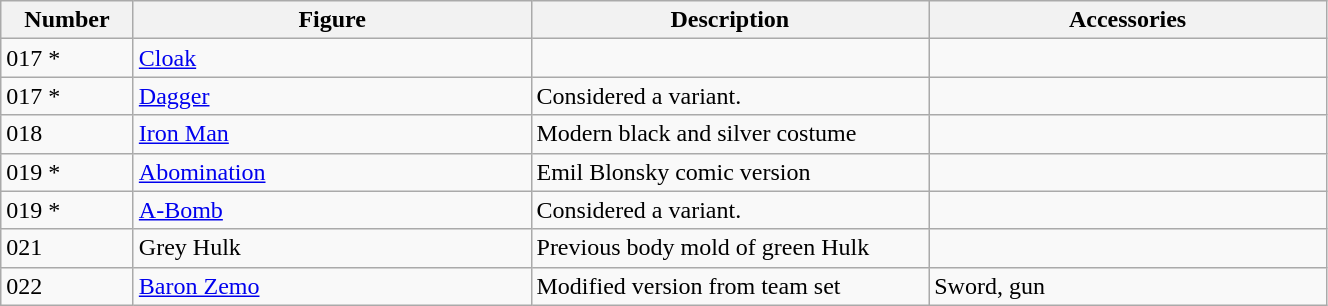<table class="wikitable" width="70%">
<tr>
<th width="10%">Number</th>
<th width="30%">Figure</th>
<th width="30%">Description</th>
<th width="30%">Accessories</th>
</tr>
<tr>
<td>017 *</td>
<td><a href='#'>Cloak</a></td>
<td></td>
<td></td>
</tr>
<tr>
<td>017 *</td>
<td><a href='#'>Dagger</a></td>
<td>Considered a variant.</td>
<td></td>
</tr>
<tr>
<td>018</td>
<td><a href='#'>Iron Man</a></td>
<td>Modern black and silver costume</td>
<td></td>
</tr>
<tr>
<td>019 *</td>
<td><a href='#'>Abomination</a></td>
<td>Emil Blonsky comic version</td>
<td></td>
</tr>
<tr>
<td>019 *</td>
<td><a href='#'>A-Bomb</a></td>
<td>Considered a variant.</td>
<td></td>
</tr>
<tr>
<td>021</td>
<td>Grey Hulk</td>
<td>Previous body mold of green Hulk</td>
<td></td>
</tr>
<tr>
<td>022</td>
<td><a href='#'>Baron Zemo</a></td>
<td>Modified version from team set</td>
<td>Sword, gun</td>
</tr>
</table>
